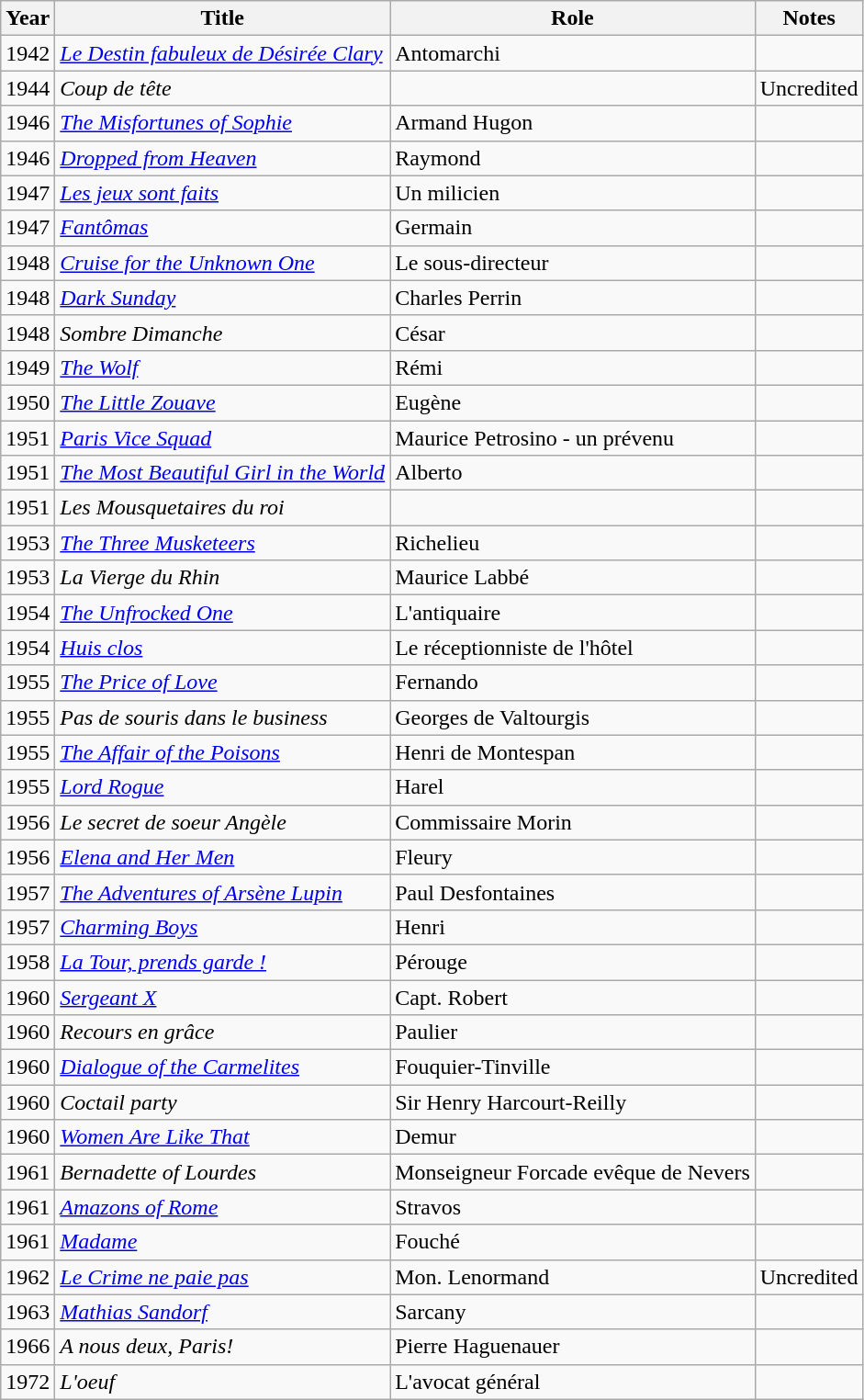<table class="wikitable">
<tr>
<th>Year</th>
<th>Title</th>
<th>Role</th>
<th>Notes</th>
</tr>
<tr>
<td>1942</td>
<td><em><a href='#'>Le Destin fabuleux de Désirée Clary</a></em></td>
<td>Antomarchi</td>
<td></td>
</tr>
<tr>
<td>1944</td>
<td><em>Coup de tête</em></td>
<td></td>
<td>Uncredited</td>
</tr>
<tr>
<td>1946</td>
<td><em><a href='#'>The Misfortunes of Sophie</a></em></td>
<td>Armand Hugon</td>
<td></td>
</tr>
<tr>
<td>1946</td>
<td><em><a href='#'>Dropped from Heaven</a></em></td>
<td>Raymond</td>
<td></td>
</tr>
<tr>
<td>1947</td>
<td><em><a href='#'>Les jeux sont faits</a></em></td>
<td>Un milicien</td>
<td></td>
</tr>
<tr>
<td>1947</td>
<td><em><a href='#'>Fantômas</a></em></td>
<td>Germain</td>
<td></td>
</tr>
<tr>
<td>1948</td>
<td><em><a href='#'>Cruise for the Unknown One</a></em></td>
<td>Le sous-directeur</td>
<td></td>
</tr>
<tr>
<td>1948</td>
<td><em><a href='#'>Dark Sunday</a></em></td>
<td>Charles Perrin</td>
<td></td>
</tr>
<tr>
<td>1948</td>
<td><em>Sombre Dimanche</em></td>
<td>César</td>
<td></td>
</tr>
<tr>
<td>1949</td>
<td><em><a href='#'>The Wolf</a></em></td>
<td>Rémi</td>
<td></td>
</tr>
<tr>
<td>1950</td>
<td><em><a href='#'>The Little Zouave</a></em></td>
<td>Eugène</td>
<td></td>
</tr>
<tr>
<td>1951</td>
<td><em><a href='#'>Paris Vice Squad</a></em></td>
<td>Maurice Petrosino - un prévenu</td>
<td></td>
</tr>
<tr>
<td>1951</td>
<td><em><a href='#'>The Most Beautiful Girl in the World</a></em></td>
<td>Alberto</td>
<td></td>
</tr>
<tr>
<td>1951</td>
<td><em>Les Mousquetaires du roi</em></td>
<td></td>
<td></td>
</tr>
<tr>
<td>1953</td>
<td><em><a href='#'>The Three Musketeers</a></em></td>
<td>Richelieu</td>
<td></td>
</tr>
<tr>
<td>1953</td>
<td><em>La Vierge du Rhin</em></td>
<td>Maurice Labbé</td>
<td></td>
</tr>
<tr>
<td>1954</td>
<td><em><a href='#'>The Unfrocked One</a></em></td>
<td>L'antiquaire</td>
<td></td>
</tr>
<tr>
<td>1954</td>
<td><em><a href='#'>Huis clos</a></em></td>
<td>Le réceptionniste de l'hôtel</td>
<td></td>
</tr>
<tr>
<td>1955</td>
<td><em><a href='#'>The Price of Love</a></em></td>
<td>Fernando</td>
<td></td>
</tr>
<tr>
<td>1955</td>
<td><em>Pas de souris dans le business</em></td>
<td>Georges de Valtourgis</td>
<td></td>
</tr>
<tr>
<td>1955</td>
<td><em><a href='#'>The Affair of the Poisons</a></em></td>
<td>Henri de Montespan</td>
<td></td>
</tr>
<tr>
<td>1955</td>
<td><em><a href='#'>Lord Rogue</a></em></td>
<td>Harel</td>
<td></td>
</tr>
<tr>
<td>1956</td>
<td><em>Le secret de soeur Angèle</em></td>
<td>Commissaire Morin</td>
<td></td>
</tr>
<tr>
<td>1956</td>
<td><em><a href='#'>Elena and Her Men</a></em></td>
<td>Fleury</td>
<td></td>
</tr>
<tr>
<td>1957</td>
<td><em><a href='#'>The Adventures of Arsène Lupin</a></em></td>
<td>Paul Desfontaines</td>
<td></td>
</tr>
<tr>
<td>1957</td>
<td><em><a href='#'>Charming Boys</a></em></td>
<td>Henri</td>
<td></td>
</tr>
<tr>
<td>1958</td>
<td><em><a href='#'>La Tour, prends garde !</a></em></td>
<td>Pérouge</td>
<td></td>
</tr>
<tr>
<td>1960</td>
<td><em><a href='#'>Sergeant X</a></em></td>
<td>Capt. Robert</td>
<td></td>
</tr>
<tr>
<td>1960</td>
<td><em>Recours en grâce</em></td>
<td>Paulier</td>
<td></td>
</tr>
<tr>
<td>1960</td>
<td><em><a href='#'>Dialogue of the Carmelites</a></em></td>
<td>Fouquier-Tinville</td>
<td></td>
</tr>
<tr>
<td>1960</td>
<td><em>Coctail party</em></td>
<td>Sir Henry Harcourt-Reilly</td>
<td></td>
</tr>
<tr>
<td>1960</td>
<td><em><a href='#'>Women Are Like That</a></em></td>
<td>Demur</td>
<td></td>
</tr>
<tr>
<td>1961</td>
<td><em>Bernadette of Lourdes</em></td>
<td>Monseigneur Forcade evêque de Nevers</td>
<td></td>
</tr>
<tr>
<td>1961</td>
<td><em><a href='#'>Amazons of Rome</a></em></td>
<td>Stravos</td>
<td></td>
</tr>
<tr>
<td>1961</td>
<td><em><a href='#'>Madame</a></em></td>
<td>Fouché</td>
<td></td>
</tr>
<tr>
<td>1962</td>
<td><em><a href='#'>Le Crime ne paie pas</a></em></td>
<td>Mon. Lenormand</td>
<td>Uncredited</td>
</tr>
<tr>
<td>1963</td>
<td><em><a href='#'>Mathias Sandorf</a></em></td>
<td>Sarcany</td>
<td></td>
</tr>
<tr>
<td>1966</td>
<td><em>A nous deux, Paris!</em></td>
<td>Pierre Haguenauer</td>
<td></td>
</tr>
<tr>
<td>1972</td>
<td><em>L'oeuf</em></td>
<td>L'avocat général</td>
<td></td>
</tr>
</table>
